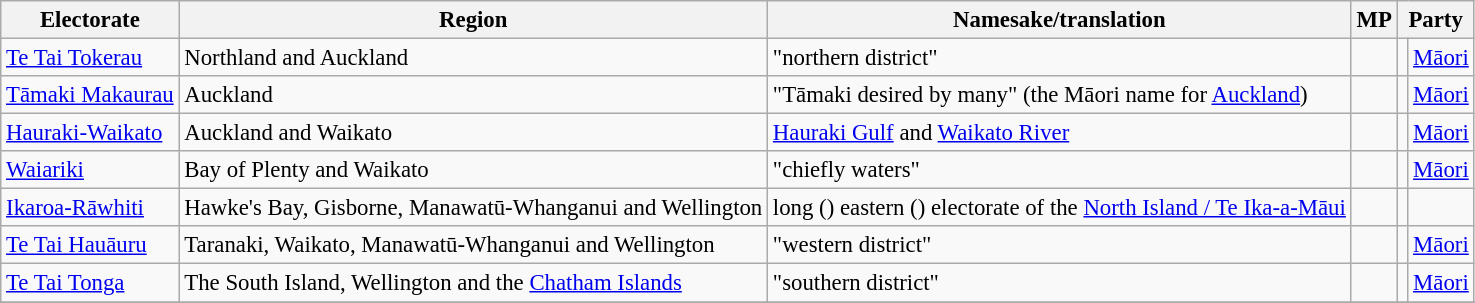<table style="font-size: 95%;" class="sortable wikitable">
<tr>
<th>Electorate</th>
<th>Region</th>
<th>Namesake/translation</th>
<th>MP</th>
<th colspan="2">Party</th>
</tr>
<tr>
<td><a href='#'>Te Tai Tokerau</a></td>
<td data-sort-value="1.5">Northland and Auckland</td>
<td>"northern district"</td>
<td></td>
<td></td>
<td><a href='#'>Māori</a></td>
</tr>
<tr>
<td><a href='#'>Tāmaki Makaurau</a></td>
<td data-sort-value="2">Auckland</td>
<td>"Tāmaki desired by many" (the Māori name for <a href='#'>Auckland</a>)</td>
<td></td>
<td></td>
<td><a href='#'>Māori</a></td>
</tr>
<tr>
<td><a href='#'>Hauraki-Waikato</a></td>
<td data-sort-value="2.5">Auckland and Waikato</td>
<td><a href='#'>Hauraki Gulf</a> and <a href='#'>Waikato River</a></td>
<td></td>
<td></td>
<td><a href='#'>Māori</a></td>
</tr>
<tr>
<td><a href='#'>Waiariki</a></td>
<td data-sort-value="4">Bay of Plenty and Waikato</td>
<td>"chiefly waters"</td>
<td></td>
<td></td>
<td><a href='#'>Māori</a></td>
</tr>
<tr>
<td><a href='#'>Ikaroa-Rāwhiti</a></td>
<td data-sort-value="8.5">Hawke's Bay, Gisborne, Manawatū-Whanganui and Wellington</td>
<td>long () eastern () electorate of the <a href='#'>North Island / Te Ika-a-Māui</a></td>
<td></td>
<td></td>
</tr>
<tr>
<td><a href='#'>Te Tai Hauāuru</a></td>
<td data-sort-value="7">Taranaki, Waikato, Manawatū-Whanganui and Wellington</td>
<td>"western district"</td>
<td></td>
<td></td>
<td><a href='#'>Māori</a></td>
</tr>
<tr>
<td><a href='#'>Te Tai Tonga</a></td>
<td data-sort-value="14">The South Island, Wellington and the <a href='#'>Chatham Islands</a></td>
<td>"southern district"</td>
<td></td>
<td></td>
<td><a href='#'>Māori</a></td>
</tr>
<tr>
</tr>
</table>
